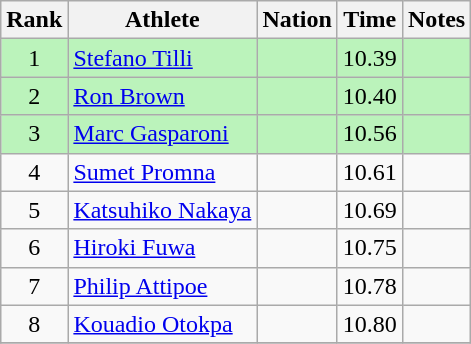<table class="wikitable sortable" style="text-align:center">
<tr>
<th>Rank</th>
<th>Athlete</th>
<th>Nation</th>
<th>Time</th>
<th>Notes</th>
</tr>
<tr bgcolor=bbf3bb>
<td>1</td>
<td align=left><a href='#'>Stefano Tilli</a></td>
<td align=left></td>
<td>10.39</td>
<td></td>
</tr>
<tr bgcolor=bbf3bb>
<td>2</td>
<td align=left><a href='#'>Ron Brown</a></td>
<td align=left></td>
<td>10.40</td>
<td></td>
</tr>
<tr bgcolor=bbf3bb>
<td>3</td>
<td align=left><a href='#'>Marc Gasparoni</a></td>
<td align=left></td>
<td>10.56</td>
<td></td>
</tr>
<tr>
<td>4</td>
<td align=left><a href='#'>Sumet Promna</a></td>
<td align=left></td>
<td>10.61</td>
<td></td>
</tr>
<tr>
<td>5</td>
<td align=left><a href='#'>Katsuhiko Nakaya</a></td>
<td align=left></td>
<td>10.69</td>
<td></td>
</tr>
<tr>
<td>6</td>
<td align=left><a href='#'>Hiroki Fuwa</a></td>
<td align=left></td>
<td>10.75</td>
<td></td>
</tr>
<tr>
<td>7</td>
<td align=left><a href='#'>Philip Attipoe</a></td>
<td align=left></td>
<td>10.78</td>
<td></td>
</tr>
<tr>
<td>8</td>
<td align=left><a href='#'>Kouadio Otokpa</a></td>
<td align=left></td>
<td>10.80</td>
<td></td>
</tr>
<tr>
</tr>
</table>
